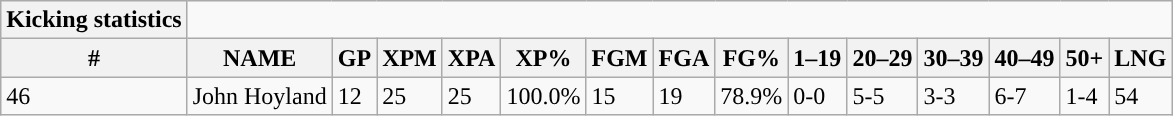<table class="wikitable collapsible">
<tr>
<th style="text-align:center; ">Kicking statistics</th>
</tr>
<tr>
<th>#</th>
<th>NAME</th>
<th>GP</th>
<th>XPM</th>
<th>XPA</th>
<th>XP%</th>
<th>FGM</th>
<th>FGA</th>
<th>FG%</th>
<th>1–19</th>
<th>20–29</th>
<th>30–39</th>
<th>40–49</th>
<th>50+</th>
<th>LNG</th>
</tr>
<tr>
<td>46</td>
<td>John Hoyland</td>
<td>12</td>
<td>25</td>
<td>25</td>
<td>100.0%</td>
<td>15</td>
<td>19</td>
<td>78.9%</td>
<td>0-0</td>
<td>5-5</td>
<td>3-3</td>
<td>6-7</td>
<td>1-4</td>
<td>54</td>
</tr>
</table>
